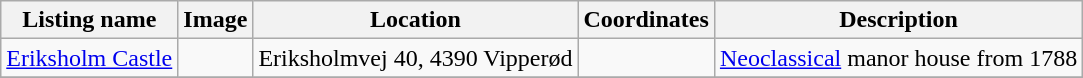<table class="wikitable sortable">
<tr>
<th>Listing name</th>
<th>Image</th>
<th>Location</th>
<th>Coordinates</th>
<th>Description</th>
</tr>
<tr>
<td><a href='#'>Eriksholm Castle</a></td>
<td></td>
<td>Eriksholmvej 40, 4390 Vipperød</td>
<td></td>
<td><a href='#'>Neoclassical</a> manor house from 1788</td>
</tr>
<tr>
</tr>
</table>
